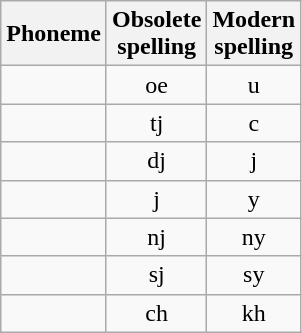<table class="wikitable">
<tr>
<th>Phoneme</th>
<th>Obsolete<br>spelling</th>
<th>Modern<br>spelling</th>
</tr>
<tr style="text-align:center;">
<td></td>
<td>oe</td>
<td>u</td>
</tr>
<tr style="text-align:center;">
<td></td>
<td>tj</td>
<td>c</td>
</tr>
<tr style="text-align:center;">
<td></td>
<td>dj</td>
<td>j</td>
</tr>
<tr style="text-align:center;">
<td></td>
<td>j</td>
<td>y</td>
</tr>
<tr style="text-align:center;">
<td></td>
<td>nj</td>
<td>ny</td>
</tr>
<tr style="text-align:center;">
<td></td>
<td>sj</td>
<td>sy</td>
</tr>
<tr style="text-align:center;">
<td></td>
<td>ch</td>
<td>kh</td>
</tr>
</table>
